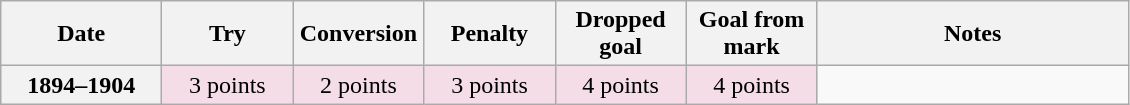<table class="wikitable">
<tr>
<th scope="col" width="100px">Date</th>
<th scope="col" width="80px">Try</th>
<th scope="col" width="80px">Conversion</th>
<th scope="col" width="80px">Penalty</th>
<th scope="col" width="80px">Dropped goal</th>
<th scope="col" width="80px">Goal from mark</th>
<th scope="col" width="200px">Notes<br></th>
</tr>
<tr style="text-align:center;background:#F4DDE7;">
<th>1894–1904</th>
<td>3 points</td>
<td>2 points</td>
<td>3 points</td>
<td>4 points</td>
<td>4 points<br></td>
</tr>
</table>
